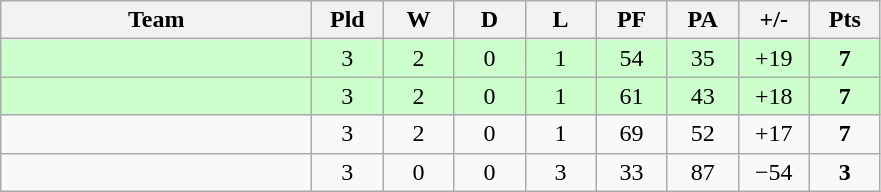<table class="wikitable" style="text-align: center;">
<tr>
<th width="200">Team</th>
<th width="40">Pld</th>
<th width="40">W</th>
<th width="40">D</th>
<th width="40">L</th>
<th width="40">PF</th>
<th width="40">PA</th>
<th width="40">+/-</th>
<th width="40">Pts</th>
</tr>
<tr style="background-color:#ccffcc">
<td style="text-align:left;"></td>
<td>3</td>
<td>2</td>
<td>0</td>
<td>1</td>
<td>54</td>
<td>35</td>
<td>+19</td>
<td><strong>7</strong></td>
</tr>
<tr style="background-color:#ccffcc">
<td style="text-align:left;"></td>
<td>3</td>
<td>2</td>
<td>0</td>
<td>1</td>
<td>61</td>
<td>43</td>
<td>+18</td>
<td><strong>7</strong></td>
</tr>
<tr>
<td style="text-align:left;"></td>
<td>3</td>
<td>2</td>
<td>0</td>
<td>1</td>
<td>69</td>
<td>52</td>
<td>+17</td>
<td><strong>7</strong></td>
</tr>
<tr>
<td style="text-align:left;"></td>
<td>3</td>
<td>0</td>
<td>0</td>
<td>3</td>
<td>33</td>
<td>87</td>
<td>−54</td>
<td><strong>3</strong></td>
</tr>
</table>
